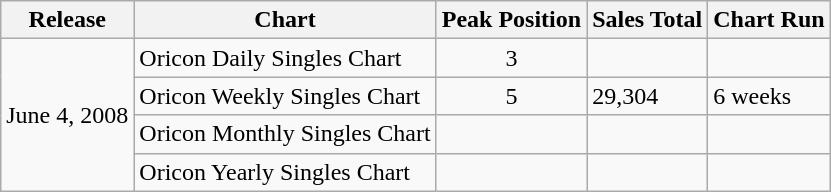<table class="wikitable">
<tr>
<th>Release</th>
<th>Chart</th>
<th>Peak Position</th>
<th>Sales Total</th>
<th>Chart Run</th>
</tr>
<tr>
<td rowspan="4">June 4, 2008</td>
<td>Oricon Daily Singles Chart</td>
<td align="center">3</td>
<td></td>
<td></td>
</tr>
<tr>
<td>Oricon Weekly Singles Chart</td>
<td align="center">5</td>
<td>29,304</td>
<td>6 weeks</td>
</tr>
<tr>
<td>Oricon Monthly Singles Chart</td>
<td align="center"></td>
<td></td>
<td></td>
</tr>
<tr>
<td>Oricon Yearly Singles Chart</td>
<td align="center"></td>
<td></td>
<td></td>
</tr>
</table>
